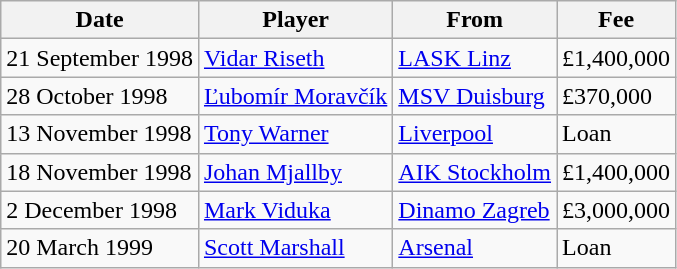<table class="wikitable sortable">
<tr>
<th>Date</th>
<th>Player</th>
<th>From</th>
<th>Fee</th>
</tr>
<tr>
<td>21 September 1998</td>
<td> <a href='#'>Vidar Riseth</a></td>
<td> <a href='#'>LASK Linz</a></td>
<td>£1,400,000</td>
</tr>
<tr>
<td>28 October 1998</td>
<td> <a href='#'>Ľubomír Moravčík</a></td>
<td> <a href='#'>MSV Duisburg</a></td>
<td>£370,000</td>
</tr>
<tr>
<td>13 November 1998</td>
<td> <a href='#'>Tony Warner</a></td>
<td> <a href='#'>Liverpool</a></td>
<td>Loan</td>
</tr>
<tr>
<td>18 November 1998</td>
<td> <a href='#'>Johan Mjallby</a></td>
<td> <a href='#'>AIK Stockholm</a></td>
<td>£1,400,000</td>
</tr>
<tr>
<td>2 December 1998</td>
<td> <a href='#'>Mark Viduka</a></td>
<td> <a href='#'>Dinamo Zagreb</a></td>
<td>£3,000,000</td>
</tr>
<tr>
<td>20 March 1999</td>
<td> <a href='#'>Scott Marshall</a></td>
<td> <a href='#'>Arsenal</a></td>
<td>Loan</td>
</tr>
</table>
